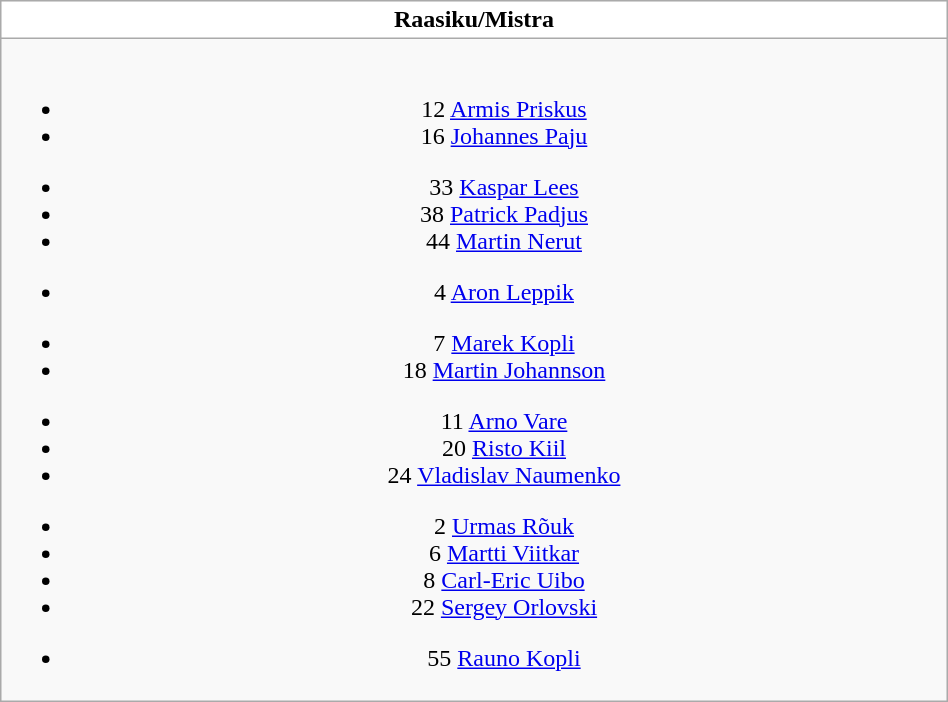<table class="wikitable" style="font-size:100%; text-align:center;" width=50%>
<tr>
<th colspan=5 style="background-color:#FFFFFF;color:#000000;text-align:center;"> Raasiku/Mistra</th>
</tr>
<tr>
<td><br>
<ul><li>12  <a href='#'>Armis Priskus</a></li><li>16  <a href='#'>Johannes Paju</a></li></ul><ul><li>33  <a href='#'>Kaspar Lees</a></li><li>38  <a href='#'>Patrick Padjus</a></li><li>44  <a href='#'>Martin Nerut</a></li></ul><ul><li>4  <a href='#'>Aron Leppik</a></li></ul><ul><li>7  <a href='#'>Marek Kopli</a></li><li>18  <a href='#'>Martin Johannson</a></li></ul><ul><li>11  <a href='#'>Arno Vare</a></li><li>20  <a href='#'>Risto Kiil</a></li><li>24  <a href='#'>Vladislav Naumenko</a></li></ul><ul><li>2  <a href='#'>Urmas Rõuk</a></li><li>6  <a href='#'>Martti Viitkar</a></li><li>8  <a href='#'>Carl-Eric Uibo</a></li><li>22  <a href='#'>Sergey Orlovski</a></li></ul><ul><li>55  <a href='#'>Rauno Kopli</a></li></ul></td>
</tr>
</table>
